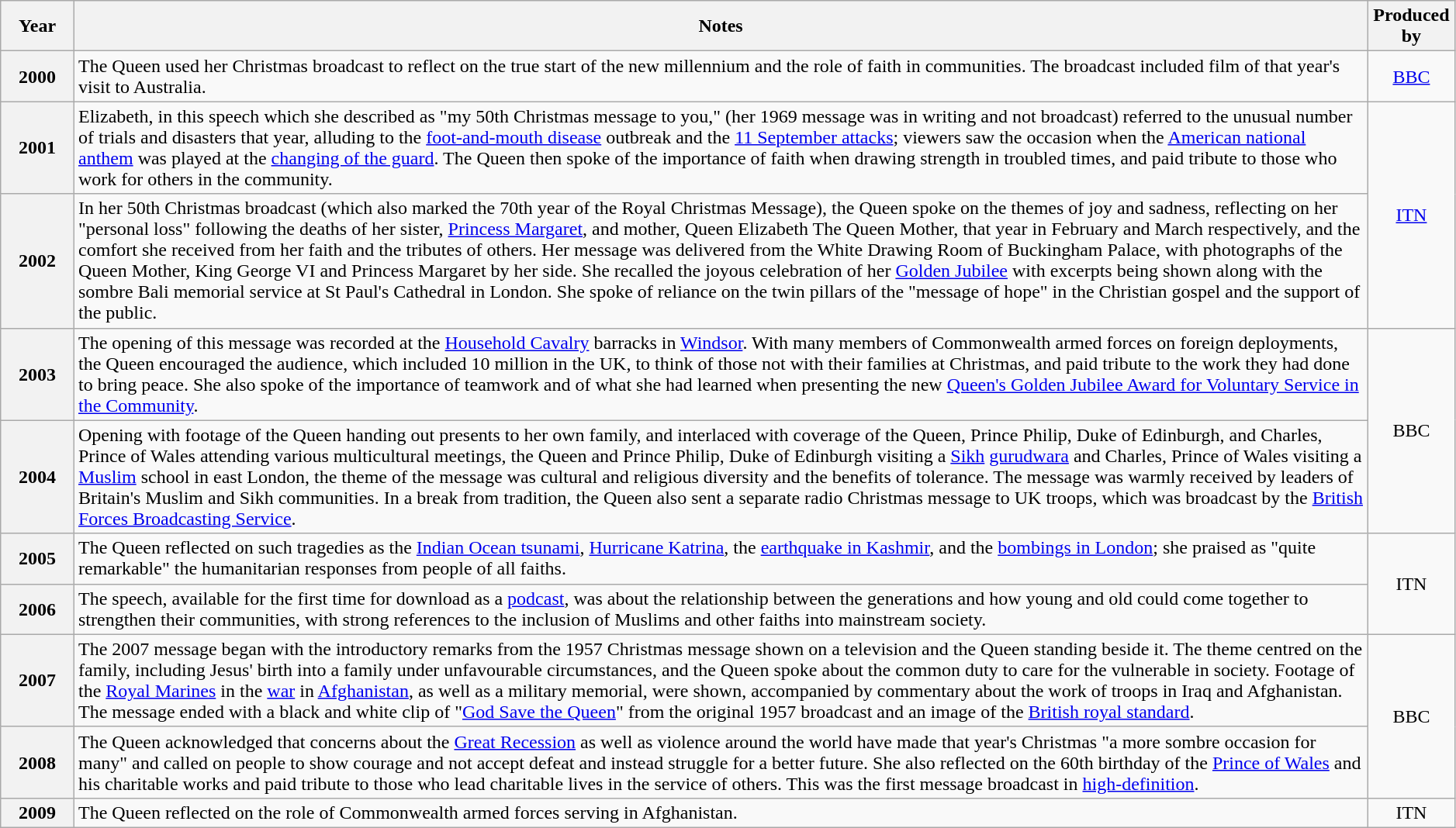<table class="wikitable plainrowheaders" style="width:99%;">
<tr>
<th scope="col" style="width:5%;">Year</th>
<th scope="col" style="width:88%;">Notes</th>
<th scope="col" style="width:6%;">Produced<br>by</th>
</tr>
<tr>
<th scope="row">2000</th>
<td>The Queen used her Christmas broadcast to reflect on the true start of the new millennium and the role of faith in communities. The broadcast included film of that year's visit to Australia.</td>
<td style="text-align: center;"><a href='#'>BBC</a></td>
</tr>
<tr>
<th scope="row">2001</th>
<td>Elizabeth, in this speech which she described as "my 50th Christmas message to you," (her 1969 message was in writing and not broadcast) referred to the unusual number of trials and disasters that year, alluding to the <a href='#'>foot-and-mouth disease</a> outbreak and the <a href='#'>11 September attacks</a>; viewers saw the occasion when the <a href='#'>American national anthem</a> was played at the <a href='#'>changing of the guard</a>. The Queen then spoke of the importance of faith when drawing strength in troubled times, and paid tribute to those who work for others in the community.</td>
<td style="text-align: center;" rowspan="2"><a href='#'>ITN</a></td>
</tr>
<tr>
<th scope="row">2002</th>
<td>In her 50th Christmas broadcast (which also marked the 70th year of the Royal Christmas Message), the Queen spoke on the themes of joy and sadness, reflecting on her "personal loss" following the deaths of her sister, <a href='#'>Princess Margaret</a>, and mother, Queen Elizabeth The Queen Mother, that year in February and March respectively, and the comfort she received from her faith and the tributes of others. Her message was delivered from the White Drawing Room of Buckingham Palace, with photographs of the Queen Mother, King George VI and Princess Margaret by her side. She recalled the joyous celebration of her <a href='#'>Golden Jubilee</a> with excerpts being shown along with the sombre Bali memorial service at St Paul's Cathedral in London. She spoke of reliance on the twin pillars of the "message of hope" in the Christian gospel and the support of the public.</td>
</tr>
<tr>
<th scope="row">2003</th>
<td>The opening of this message was recorded at the <a href='#'>Household Cavalry</a> barracks in <a href='#'>Windsor</a>. With many members of Commonwealth armed forces on foreign deployments, the Queen encouraged the audience, which included 10 million in the UK, to think of those not with their families at Christmas, and paid tribute to the work they had done to bring peace. She also spoke of the importance of teamwork and of what she had learned when presenting the new <a href='#'>Queen's Golden Jubilee Award for Voluntary Service in the Community</a>.</td>
<td style="text-align: center;" rowspan="2">BBC</td>
</tr>
<tr>
<th scope="row">2004</th>
<td>Opening with footage of the Queen handing out presents to her own family, and interlaced with coverage of the Queen, Prince Philip, Duke of Edinburgh, and Charles, Prince of Wales attending various multicultural meetings, the Queen and Prince Philip, Duke of Edinburgh visiting a <a href='#'>Sikh</a> <a href='#'>gurudwara</a> and Charles, Prince of Wales visiting a <a href='#'>Muslim</a> school in east London, the theme of the message was cultural and religious diversity and the benefits of tolerance. The message was warmly received by leaders of Britain's Muslim and Sikh communities. In a break from tradition, the Queen also sent a separate radio Christmas message to UK troops, which was broadcast by the <a href='#'>British Forces Broadcasting Service</a>.</td>
</tr>
<tr>
<th scope="row">2005</th>
<td>The Queen reflected on such tragedies as the <a href='#'>Indian Ocean tsunami</a>, <a href='#'>Hurricane Katrina</a>, the <a href='#'>earthquake in Kashmir</a>, and the <a href='#'>bombings in London</a>; she praised as "quite remarkable" the humanitarian responses from people of all faiths.</td>
<td style="text-align: center;" rowspan="2">ITN</td>
</tr>
<tr>
<th scope="row">2006</th>
<td>The speech, available for the first time for download as a <a href='#'>podcast</a>, was about the relationship between the generations and how young and old could come together to strengthen their communities, with strong references to the inclusion of Muslims and other faiths into mainstream society.</td>
</tr>
<tr>
<th scope="row">2007</th>
<td>The 2007 message began with the introductory remarks from the 1957 Christmas message shown on a television and the Queen standing beside it. The theme centred on the family, including Jesus' birth into a family under unfavourable circumstances, and the Queen spoke about the common duty to care for the vulnerable in society. Footage of the <a href='#'>Royal Marines</a> in the <a href='#'>war</a> in <a href='#'>Afghanistan</a>, as well as a military memorial, were shown, accompanied by commentary about the work of troops in Iraq and Afghanistan. The message ended with a black and white clip of "<a href='#'>God Save the Queen</a>" from the original 1957 broadcast and an image of the <a href='#'>British royal standard</a>.</td>
<td style="text-align: center;" rowspan="2">BBC</td>
</tr>
<tr>
<th scope="row">2008</th>
<td>The Queen acknowledged that concerns about the <a href='#'>Great Recession</a> as well as violence around the world have made that year's Christmas "a more sombre occasion for many" and called on people to show courage and not accept defeat and instead struggle for a better future. She also reflected on the 60th birthday of the <a href='#'>Prince of Wales</a> and his charitable works and paid tribute to those who lead charitable lives in the service of others. This was the first message broadcast in <a href='#'>high-definition</a>.</td>
</tr>
<tr>
<th scope="row">2009</th>
<td>The Queen reflected on the role of Commonwealth armed forces serving in Afghanistan.</td>
<td style="text-align: center;">ITN</td>
</tr>
</table>
